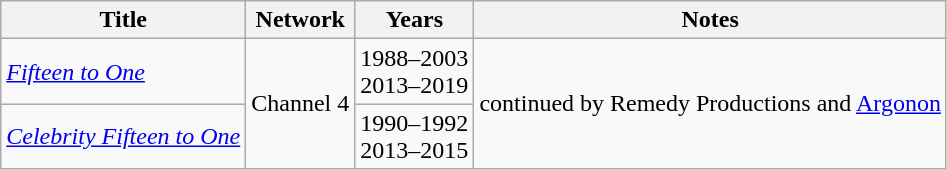<table class="wikitable sortable">
<tr>
<th>Title</th>
<th>Network</th>
<th>Years</th>
<th>Notes</th>
</tr>
<tr>
<td><em><a href='#'>Fifteen to One</a></em></td>
<td rowspan="2">Channel 4</td>
<td>1988–2003<br>2013–2019</td>
<td rowspan="2">continued by Remedy Productions and <a href='#'>Argonon</a></td>
</tr>
<tr>
<td><em><a href='#'>Celebrity Fifteen to One</a></em></td>
<td>1990–1992<br>2013–2015</td>
</tr>
</table>
